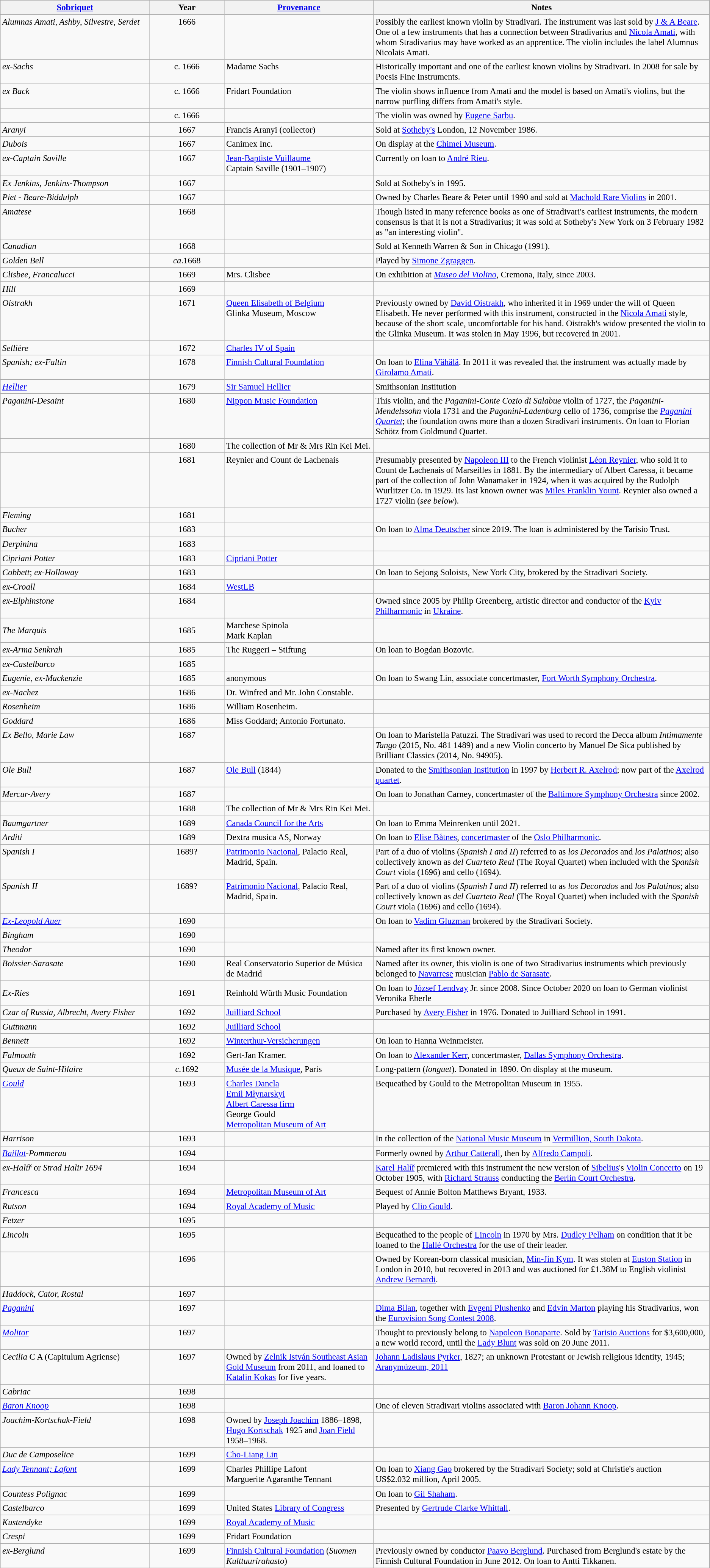<table class="sortable wikitable" style="margins:auto; width=95%; font-size: 95%;">
<tr>
<th width="20%"><a href='#'>Sobriquet</a></th>
<th width="10%">Year</th>
<th width="20%"><a href='#'>Provenance</a></th>
<th width="45%">Notes</th>
</tr>
<tr valign="top">
<td><em>Alumnas Amati, Ashby, Silvestre, Serdet</em></td>
<td align=center>1666</td>
<td></td>
<td>Possibly the earliest known violin by Stradivari. The instrument was last sold by <a href='#'>J & A Beare</a>. One of a few instruments that has a connection between Stradivarius and <a href='#'>Nicola Amati</a>, with whom Stradivarius may have worked as an apprentice. The violin includes the label Alumnus Nicolais Amati.</td>
</tr>
<tr valign="top">
<td><em>ex-Sachs</em></td>
<td align=center>c. 1666</td>
<td>Madame Sachs</td>
<td>Historically important and one of the earliest known violins by Stradivari. In 2008 for sale by Poesis Fine Instruments.</td>
</tr>
<tr valign="top">
<td><em>ex Back</em></td>
<td align="center">c. 1666</td>
<td>Fridart Foundation</td>
<td>The violin shows influence from Amati and the model is based on Amati's violins, but the narrow purfling differs from Amati's style.</td>
</tr>
<tr valign="top">
<td></td>
<td align="center">c. 1666</td>
<td></td>
<td>The violin was owned by <a href='#'>Eugene Sarbu</a>.</td>
</tr>
<tr valign="top">
<td><em>Aranyi</em></td>
<td align=center>1667</td>
<td>Francis Aranyi (collector)</td>
<td>Sold at <a href='#'>Sotheby's</a> London, 12 November 1986.</td>
</tr>
<tr valign="top">
<td><em>Dubois</em></td>
<td align=center>1667</td>
<td>Canimex Inc.</td>
<td>On display at the <a href='#'>Chimei Museum</a>.</td>
</tr>
<tr valign="top">
<td><em>ex-Captain Saville</em></td>
<td align=center>1667</td>
<td><a href='#'>Jean-Baptiste Vuillaume</a><br>Captain Saville (1901–1907)</td>
<td>Currently on loan to <a href='#'>André Rieu</a>.</td>
</tr>
<tr valign="top">
<td><em>Ex Jenkins, Jenkins-Thompson</em></td>
<td align=center>1667</td>
<td></td>
<td>Sold at Sotheby's in 1995.</td>
</tr>
<tr valign="top">
<td><em>Piet - Beare-Biddulph</em></td>
<td align=center>1667</td>
<td></td>
<td>Owned by Charles Beare & Peter until 1990 and sold at <a href='#'>Machold Rare Violins</a> in 2001.</td>
</tr>
<tr valign="top">
</tr>
<tr valign="top">
<td><em>Amatese</em></td>
<td align=center>1668</td>
<td></td>
<td>Though listed in many reference books as one of Stradivari's earliest instruments, the modern consensus is that it is not a Stradivarius; it was sold at Sotheby's New York on 3 February 1982 as "an interesting violin".</td>
</tr>
<tr>
</tr>
<tr valign="top">
<td><em>Canadian</em></td>
<td align=center>1668</td>
<td></td>
<td>Sold at Kenneth Warren & Son in Chicago (1991).</td>
</tr>
<tr>
<td><em>Golden Bell</em></td>
<td align=center><em>ca</em>.1668</td>
<td></td>
<td>Played by <a href='#'>Simone Zgraggen</a>.</td>
</tr>
<tr>
<td><em>Clisbee, Francalucci</em></td>
<td align=center>1669</td>
<td>Mrs. Clisbee</td>
<td>On exhibition at <em><a href='#'>Museo del Violino</a></em>, Cremona, Italy, since 2003.</td>
</tr>
<tr>
<td><em>Hill</em></td>
<td align=center>1669</td>
<td></td>
<td></td>
</tr>
<tr valign="top">
<td><em>Oistrakh</em></td>
<td align=center>1671</td>
<td><a href='#'>Queen Elisabeth of Belgium</a><br>Glinka Museum, Moscow</td>
<td>Previously owned by <a href='#'>David Oistrakh</a>, who inherited it in 1969 under the will of Queen Elisabeth. He never performed with this instrument, constructed in the <a href='#'>Nicola Amati</a> style, because of the short scale, uncomfortable for his hand. Oistrakh's widow presented the violin to the Glinka Museum. It was stolen in May 1996, but recovered in 2001.</td>
</tr>
<tr valign="top">
<td><em>Sellière</em></td>
<td align=center>1672</td>
<td><a href='#'>Charles IV of Spain</a></td>
<td></td>
</tr>
<tr valign="top">
<td><em>Spanish; ex-Faltin</em></td>
<td align=center>1678</td>
<td><a href='#'>Finnish Cultural Foundation</a></td>
<td>On loan to <a href='#'>Elina Vähälä</a>. In 2011 it was revealed that the instrument was actually made by <a href='#'>Girolamo Amati</a>.</td>
</tr>
<tr valign="top">
<td><em><a href='#'>Hellier</a></em></td>
<td align=center>1679</td>
<td><a href='#'>Sir Samuel Hellier</a></td>
<td>Smithsonian Institution</td>
</tr>
<tr valign="top">
<td><em>Paganini-Desaint</em></td>
<td align=center>1680</td>
<td><a href='#'>Nippon Music Foundation</a></td>
<td>This violin, and the <em>Paganini-Conte Cozio di Salabue</em> violin of 1727, the <em>Paganini-Mendelssohn</em> viola 1731 and the <em>Paganini-Ladenburg</em> cello of 1736, comprise the <em><a href='#'>Paganini Quartet</a></em>; the foundation owns more than a dozen Stradivari instruments. On loan to Florian Schötz from Goldmund Quartet.</td>
</tr>
<tr valign="top">
<td></td>
<td align=center>1680</td>
<td>The collection of Mr & Mrs Rin Kei Mei.</td>
<td></td>
</tr>
<tr valign="top">
<td></td>
<td align=center>1681</td>
<td>Reynier and Count de Lachenais</td>
<td>Presumably presented by <a href='#'>Napoleon III</a> to the French violinist <a href='#'>Léon Reynier</a>, who sold it to Count de Lachenais of Marseilles in 1881. By the intermediary of Albert Caressa, it became part of the collection of John Wanamaker in 1924, when it was acquired by the Rudolph Wurlitzer Co. in 1929. Its last known owner was <a href='#'>Miles Franklin Yount</a>. Reynier also owned a 1727 violin (<em>see below</em>).</td>
</tr>
<tr valign="top">
<td><em>Fleming</em></td>
<td align=center>1681</td>
<td></td>
<td></td>
</tr>
<tr valign="top">
<td><em>Bucher</em></td>
<td align=center>1683</td>
<td></td>
<td>On loan to <a href='#'>Alma Deutscher</a> since 2019. The loan is administered by the Tarisio Trust.</td>
</tr>
<tr valign="top">
<td><em>Derpinina</em></td>
<td align=center>1683</td>
<td></td>
<td></td>
</tr>
<tr valign="top">
<td><em>Cipriani Potter</em></td>
<td align=center>1683</td>
<td><a href='#'>Cipriani Potter</a></td>
<td></td>
</tr>
<tr valign="top">
<td><em>Cobbett</em>; <em>ex-Holloway</em></td>
<td align=center>1683</td>
<td></td>
<td>On loan to Sejong Soloists, New York City, brokered by the Stradivari Society.</td>
</tr>
<tr valign="top">
<td><em>ex-Croall</em></td>
<td align=center>1684</td>
<td><a href='#'>WestLB</a></td>
<td></td>
</tr>
<tr valign="top">
<td><em>ex-Elphinstone</em></td>
<td align=center>1684</td>
<td></td>
<td>Owned since 2005 by Philip Greenberg, artistic director and conductor of the <a href='#'>Kyiv Philharmonic</a> in <a href='#'>Ukraine</a>.</td>
</tr>
<tr>
<td><em>The Marquis</em></td>
<td align=center>1685</td>
<td>Marchese Spinola<br>Mark Kaplan</td>
<td></td>
</tr>
<tr valign="top">
<td><em>ex-Arma Senkrah</em></td>
<td align=center>1685</td>
<td>The Ruggeri – Stiftung</td>
<td>On loan to Bogdan Bozovic.</td>
</tr>
<tr valign="top">
<td><em>ex-Castelbarco</em></td>
<td align=center>1685</td>
<td></td>
<td></td>
</tr>
<tr valign="top">
<td><em>Eugenie, ex-Mackenzie</em></td>
<td align=center>1685</td>
<td>anonymous</td>
<td>On loan to Swang Lin, associate concertmaster, <a href='#'>Fort Worth Symphony Orchestra</a>.</td>
</tr>
<tr valign="top">
<td><em>ex-Nachez</em></td>
<td align=center>1686</td>
<td>Dr. Winfred and Mr. John Constable.</td>
<td></td>
</tr>
<tr valign="top">
<td><em>Rosenheim</em></td>
<td align=center>1686</td>
<td>William Rosenheim.</td>
<td></td>
</tr>
<tr valign="top">
<td><em>Goddard</em></td>
<td align=center>1686</td>
<td>Miss Goddard; Antonio Fortunato.</td>
<td></td>
</tr>
<tr valign="top">
<td><em>Ex Bello, Marie Law</em></td>
<td align=center>1687</td>
<td></td>
<td>On loan to Maristella Patuzzi. The Stradivari was used to record the Decca album <em>Intimamente Tango</em> (2015, No. 481 1489) and a new Violin concerto by Manuel De Sica published by Brilliant Classics (2014, No. 94905).</td>
</tr>
<tr valign="top">
<td><em>Ole Bull</em></td>
<td align=center>1687</td>
<td><a href='#'>Ole Bull</a> (1844)<br></td>
<td>Donated to the <a href='#'>Smithsonian Institution</a> in 1997 by <a href='#'>Herbert R. Axelrod</a>; now part of the <a href='#'>Axelrod quartet</a>.</td>
</tr>
<tr valign="top">
<td><em>Mercur-Avery</em></td>
<td align=center>1687</td>
<td></td>
<td>On loan to Jonathan Carney, concertmaster of the <a href='#'>Baltimore Symphony Orchestra</a> since 2002.</td>
</tr>
<tr valign="top">
<td></td>
<td align=center>1688</td>
<td>The collection of Mr & Mrs Rin Kei Mei.</td>
</tr>
<tr valign="top">
<td><em>Baumgartner</em></td>
<td align=center>1689</td>
<td><a href='#'>Canada Council for the Arts</a></td>
<td>On loan to Emma Meinrenken until 2021.</td>
</tr>
<tr valign="top">
<td><em>Arditi</em></td>
<td align=center>1689</td>
<td>Dextra musica AS, Norway</td>
<td>On loan to <a href='#'>Elise Båtnes</a>, <a href='#'>concertmaster</a> of the <a href='#'>Oslo Philharmonic</a>.</td>
</tr>
<tr valign="top">
<td><em>Spanish I</em></td>
<td align=center>1689?</td>
<td><a href='#'>Patrimonio Nacional</a>, Palacio Real, Madrid, Spain.</td>
<td>Part of a duo of violins (<em>Spanish I and II</em>) referred to as <em>los Decorados</em> and <em>los Palatinos</em>; also collectively known as <em>del Cuarteto Real</em> (The Royal Quartet) when included with the <em>Spanish Court</em> viola (1696) and cello (1694).</td>
</tr>
<tr valign="top">
<td><em>Spanish II</em></td>
<td align=center>1689?</td>
<td><a href='#'>Patrimonio Nacional</a>, Palacio Real, Madrid, Spain.</td>
<td>Part of a duo of violins (<em>Spanish I and II</em>) referred to as <em>los Decorados</em> and <em>los Palatinos</em>; also collectively known as <em>del Cuarteto Real</em> (The Royal Quartet) when included with the <em>Spanish Court</em> viola (1696) and cello (1694).</td>
</tr>
<tr valign="top">
<td><em><a href='#'>Ex-Leopold Auer</a></em></td>
<td align=center>1690</td>
<td></td>
<td>On loan to <a href='#'>Vadim Gluzman</a> brokered by the Stradivari Society.</td>
</tr>
<tr valign="top">
<td><em>Bingham</em></td>
<td align=center>1690</td>
<td></td>
<td></td>
</tr>
<tr valign="top">
<td><em>Theodor</em></td>
<td align=center>1690</td>
<td></td>
<td>Named after its first known owner.</td>
</tr>
<tr>
</tr>
<tr valign="top">
<td><em>Boissier-Sarasate</em></td>
<td align=center>1690</td>
<td>Real Conservatorio Superior de Música de Madrid</td>
<td>Named after its owner, this violin is one of two Stradivarius instruments which previously belonged to <a href='#'>Navarrese</a> musician <a href='#'>Pablo de Sarasate</a>.</td>
</tr>
<tr>
<td><em>Ex-Ries</em></td>
<td align=center>1691</td>
<td>Reinhold Würth Music Foundation</td>
<td>On loan to <a href='#'>József Lendvay</a> Jr. since 2008. Since October 2020 on loan to German violinist Veronika Eberle</td>
</tr>
<tr valign="top">
<td><em>Czar of Russia, Albrecht, Avery Fisher</em></td>
<td align=center>1692</td>
<td><a href='#'>Juilliard School</a></td>
<td>Purchased by <a href='#'>Avery Fisher</a> in 1976. Donated to Juilliard School in 1991.</td>
</tr>
<tr valign="top">
<td><em>Guttmann</em></td>
<td align=center>1692</td>
<td><a href='#'>Juilliard School</a></td>
<td></td>
</tr>
<tr valign="top">
<td><em>Bennett</em></td>
<td align=center>1692</td>
<td><a href='#'>Winterthur-Versicherungen</a></td>
<td>On loan to Hanna Weinmeister.</td>
</tr>
<tr valign="top">
<td><em>Falmouth</em></td>
<td align=center>1692</td>
<td>Gert-Jan Kramer.</td>
<td>On loan to <a href='#'>Alexander Kerr</a>, concertmaster, <a href='#'>Dallas Symphony Orchestra</a>.</td>
</tr>
<tr valign="top">
<td><em>Queux de Saint-Hilaire</em></td>
<td align=center><em>c.</em>1692</td>
<td><a href='#'>Musée de la Musique</a>, Paris</td>
<td>Long-pattern (<em>longuet</em>). Donated in 1890. On display at the museum.</td>
</tr>
<tr valign="top">
<td><em><a href='#'>Gould</a></em></td>
<td align=center>1693</td>
<td><a href='#'>Charles Dancla</a><br><a href='#'>Emil Młynarskyi</a><br><a href='#'>Albert Caressa firm</a><br>George Gould <br><a href='#'>Metropolitan Museum of Art</a></td>
<td>Bequeathed by Gould to the Metropolitan Museum in 1955.</td>
</tr>
<tr valign="top">
<td><em>Harrison</em></td>
<td align=center>1693</td>
<td></td>
<td>In the collection of the <a href='#'>National Music Museum</a> in <a href='#'>Vermillion, South Dakota</a>.</td>
</tr>
<tr valign="top">
<td><em><a href='#'>Baillot</a>-Pommerau</em></td>
<td align=center>1694</td>
<td></td>
<td>Formerly owned by <a href='#'>Arthur Catterall</a>, then by <a href='#'>Alfredo Campoli</a>.</td>
</tr>
<tr valign="top">
<td><em>ex-Halíř</em> or <em>Strad Halir 1694</em></td>
<td align=center>1694</td>
<td></td>
<td><a href='#'>Karel Halíř</a> premiered with this instrument the new version of <a href='#'>Sibelius</a>'s <a href='#'>Violin Concerto</a> on 19 October 1905, with <a href='#'>Richard Strauss</a> conducting the <a href='#'>Berlin Court Orchestra</a>.</td>
</tr>
<tr valign="top">
<td><em>Francesca</em></td>
<td align=center>1694</td>
<td><a href='#'>Metropolitan Museum of Art</a></td>
<td>Bequest of Annie Bolton Matthews Bryant, 1933.</td>
</tr>
<tr valign="top">
<td><em>Rutson</em></td>
<td align=center>1694</td>
<td><a href='#'>Royal Academy of Music</a></td>
<td>Played by <a href='#'>Clio Gould</a>.</td>
</tr>
<tr valign="top">
<td><em>Fetzer</em></td>
<td align=center>1695</td>
<td></td>
<td></td>
</tr>
<tr valign="top">
<td><em>Lincoln</em></td>
<td align=center>1695</td>
<td></td>
<td>Bequeathed to the people of <a href='#'>Lincoln</a> in 1970 by Mrs. <a href='#'>Dudley Pelham</a> on condition that it be loaned to the <a href='#'>Hallé Orchestra</a> for the use of their leader.</td>
</tr>
<tr valign="top">
<td></td>
<td align=center>1696</td>
<td></td>
<td>Owned by Korean-born classical musician, <a href='#'>Min-Jin Kym</a>. It was stolen at <a href='#'>Euston Station</a> in London in 2010, but recovered in 2013 and was auctioned for £1.38M to English violinist <a href='#'>Andrew Bernardi</a>.</td>
</tr>
<tr valign="top">
<td><em>Haddock, Cator, Rostal</em></td>
<td align=center>1697</td>
<td></td>
<td></td>
</tr>
<tr valign="top">
<td><em><a href='#'>Paganini</a></em></td>
<td align=center>1697</td>
<td></td>
<td><a href='#'>Dima Bilan</a>, together with <a href='#'>Evgeni Plushenko</a> and <a href='#'>Edvin Marton</a> playing his Stradivarius, won the <a href='#'>Eurovision Song Contest 2008</a>.</td>
</tr>
<tr valign="top">
<td><em><a href='#'>Molitor</a></em></td>
<td align=center>1697</td>
<td></td>
<td>Thought to previously belong to <a href='#'>Napoleon Bonaparte</a>. Sold by <a href='#'>Tarisio Auctions</a> for $3,600,000, a new world record, until the <a href='#'>Lady Blunt</a> was sold on 20 June 2011.</td>
</tr>
<tr valign="top">
<td><em>Cecilia</em> C A (Capitulum Agriense)</td>
<td align=center>1697</td>
<td>Owned by <a href='#'>Zelnik István Southeast Asian Gold Museum</a> from 2011, and loaned to <a href='#'>Katalin Kokas</a> for five years.</td>
<td><a href='#'>Johann Ladislaus Pyrker</a>, 1827; an unknown Protestant or Jewish religious identity, 1945; <a href='#'>Aranymúzeum, 2011</a></td>
</tr>
<tr valign="top">
<td><em>Cabriac</em></td>
<td align=center>1698</td>
<td></td>
<td></td>
</tr>
<tr valign="top">
<td><em><a href='#'>Baron Knoop</a></em></td>
<td align=center>1698</td>
<td></td>
<td>One of eleven Stradivari violins associated with <a href='#'>Baron Johann Knoop</a>.</td>
</tr>
<tr valign="top">
<td><em>Joachim-Kortschak-Field</em></td>
<td align=center>1698</td>
<td>Owned by <a href='#'>Joseph Joachim</a> 1886–1898, <a href='#'>Hugo Kortschak</a> 1925 and <a href='#'>Joan Field</a> 1958–1968.</td>
<td></td>
</tr>
<tr valign="top">
<td><em>Duc de Camposelice</em></td>
<td align=center>1699</td>
<td><a href='#'>Cho-Liang Lin</a></td>
<td></td>
</tr>
<tr valign="top">
<td><em><a href='#'>Lady Tennant; Lafont</a></em></td>
<td align=center>1699</td>
<td>Charles Phillipe Lafont<br>Marguerite Agaranthe Tennant</td>
<td>On loan to <a href='#'>Xiang Gao</a> brokered by the Stradivari Society; sold at Christie's auction US$2.032 million, April 2005.</td>
</tr>
<tr valign="top">
<td><em>Countess Polignac</em></td>
<td align=center>1699</td>
<td></td>
<td>On loan to <a href='#'>Gil Shaham</a>.</td>
</tr>
<tr valign="top">
<td><em>Castelbarco</em></td>
<td align=center>1699</td>
<td>United States <a href='#'>Library of Congress</a></td>
<td>Presented by <a href='#'>Gertrude Clarke Whittall</a>.</td>
</tr>
<tr valign="top">
<td><em>Kustendyke</em></td>
<td align=center>1699</td>
<td><a href='#'>Royal Academy of Music</a></td>
<td></td>
</tr>
<tr valign="top">
<td><em>Crespi</em></td>
<td align=center>1699</td>
<td>Fridart Foundation</td>
<td></td>
</tr>
<tr valign="top">
<td><em>ex-Berglund</em></td>
<td align=center>1699</td>
<td><a href='#'>Finnish Cultural Foundation</a> (<em>Suomen Kulttuurirahasto</em>)</td>
<td>Previously owned by conductor <a href='#'>Paavo Berglund</a>. Purchased from Berglund's estate by the Finnish Cultural Foundation in June 2012. On loan to Antti Tikkanen.</td>
</tr>
</table>
